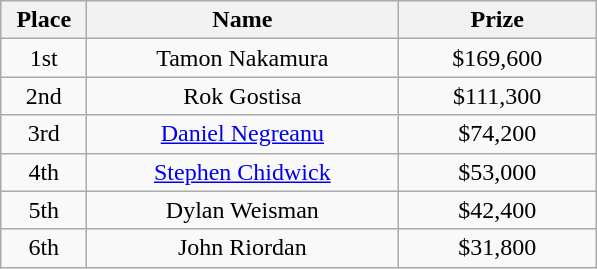<table class="wikitable">
<tr>
<th width="50">Place</th>
<th width="200">Name</th>
<th width="125">Prize</th>
</tr>
<tr>
<td align="center">1st</td>
<td align="center"> Tamon Nakamura</td>
<td align="center">$169,600</td>
</tr>
<tr>
<td align="center">2nd</td>
<td align="center"> Rok Gostisa</td>
<td align="center">$111,300</td>
</tr>
<tr>
<td align="center">3rd</td>
<td align="center"> <a href='#'>Daniel Negreanu</a></td>
<td align="center">$74,200</td>
</tr>
<tr>
<td align="center">4th</td>
<td align="center"> <a href='#'>Stephen Chidwick</a></td>
<td align="center">$53,000</td>
</tr>
<tr>
<td align="center">5th</td>
<td align="center"> Dylan Weisman</td>
<td align="center">$42,400</td>
</tr>
<tr>
<td align="center">6th</td>
<td align="center"> John Riordan</td>
<td align="center">$31,800</td>
</tr>
</table>
